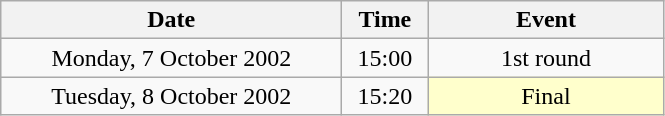<table class = "wikitable" style="text-align:center;">
<tr>
<th width=220>Date</th>
<th width=50>Time</th>
<th width=150>Event</th>
</tr>
<tr>
<td>Monday, 7 October 2002</td>
<td>15:00</td>
<td>1st round</td>
</tr>
<tr>
<td>Tuesday, 8 October 2002</td>
<td>15:20</td>
<td bgcolor=ffffcc>Final</td>
</tr>
</table>
